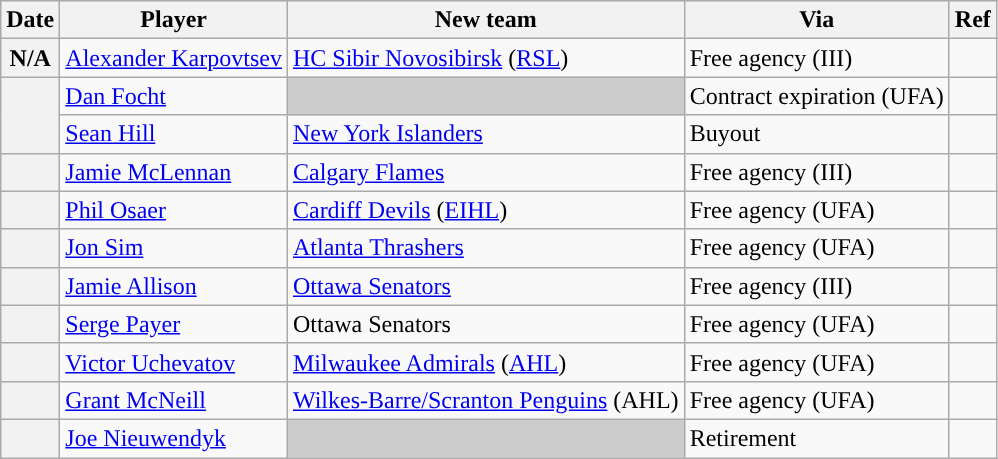<table class="wikitable plainrowheaders">
<tr style="background:#ddd; text-align:center;">
<th>Date</th>
<th>Player</th>
<th>New team</th>
<th>Via</th>
<th>Ref</th>
</tr>
<tr>
<th scope="row">N/A</th>
<td><a href='#'>Alexander Karpovtsev</a></td>
<td><a href='#'>HC Sibir Novosibirsk</a> (<a href='#'>RSL</a>)</td>
<td>Free agency (III)</td>
<td></td>
</tr>
<tr>
<th scope="row" rowspan=2></th>
<td><a href='#'>Dan Focht</a></td>
<td style="background:#ccc"></td>
<td>Contract expiration (UFA)</td>
<td></td>
</tr>
<tr>
<td><a href='#'>Sean Hill</a></td>
<td><a href='#'>New York Islanders</a></td>
<td>Buyout</td>
<td></td>
</tr>
<tr>
<th scope="row"></th>
<td><a href='#'>Jamie McLennan</a></td>
<td><a href='#'>Calgary Flames</a></td>
<td>Free agency (III)</td>
<td></td>
</tr>
<tr>
<th scope="row"></th>
<td><a href='#'>Phil Osaer</a></td>
<td><a href='#'>Cardiff Devils</a> (<a href='#'>EIHL</a>)</td>
<td>Free agency (UFA)</td>
<td></td>
</tr>
<tr>
<th scope="row"></th>
<td><a href='#'>Jon Sim</a></td>
<td><a href='#'>Atlanta Thrashers</a></td>
<td>Free agency (UFA)</td>
<td></td>
</tr>
<tr>
<th scope="row"></th>
<td><a href='#'>Jamie Allison</a></td>
<td><a href='#'>Ottawa Senators</a></td>
<td>Free agency (III)</td>
<td></td>
</tr>
<tr>
<th scope="row"></th>
<td><a href='#'>Serge Payer</a></td>
<td>Ottawa Senators</td>
<td>Free agency (UFA)</td>
<td></td>
</tr>
<tr>
<th scope="row"></th>
<td><a href='#'>Victor Uchevatov</a></td>
<td><a href='#'>Milwaukee Admirals</a> (<a href='#'>AHL</a>)</td>
<td>Free agency (UFA)</td>
<td></td>
</tr>
<tr>
<th scope="row"></th>
<td><a href='#'>Grant McNeill</a></td>
<td><a href='#'>Wilkes-Barre/Scranton Penguins</a> (AHL)</td>
<td>Free agency (UFA)</td>
<td></td>
</tr>
<tr>
<th scope="row"></th>
<td><a href='#'>Joe Nieuwendyk</a></td>
<td style="background:#ccc"></td>
<td>Retirement</td>
<td></td>
</tr>
</table>
